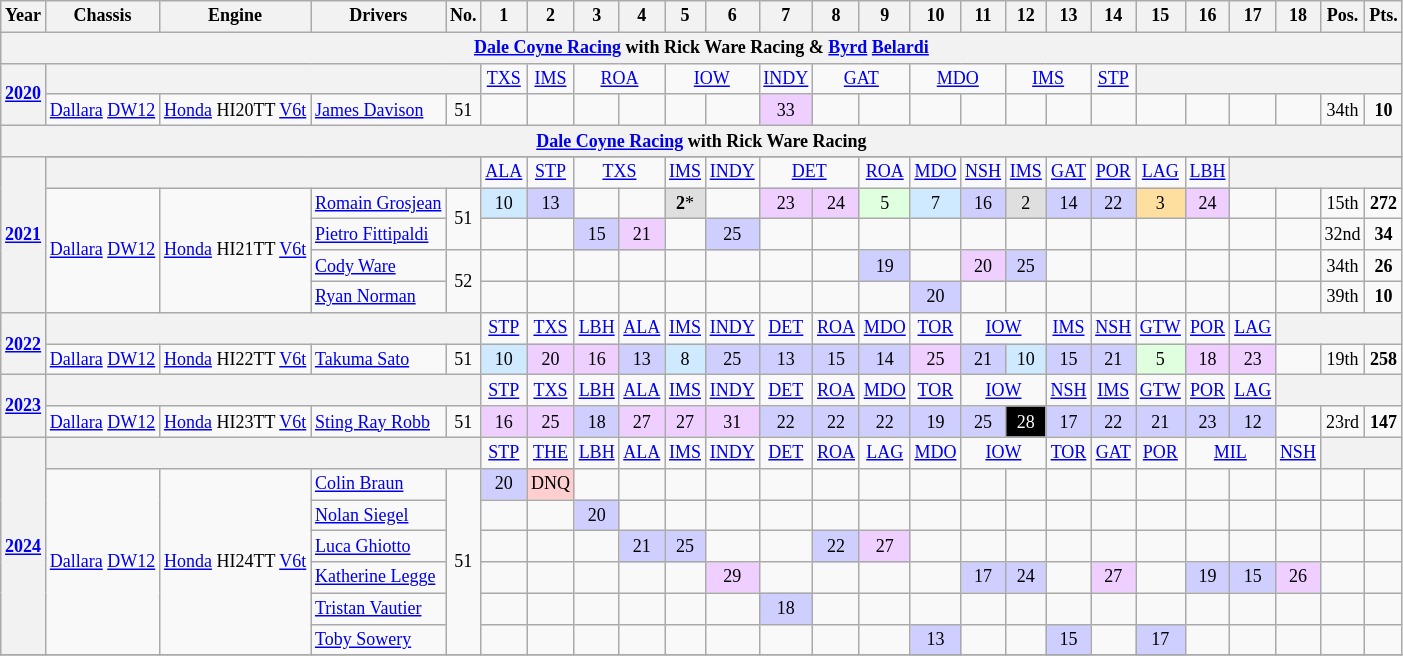<table class="wikitable" style="text-align:center; font-size:75%">
<tr>
<th>Year</th>
<th style="white-spaaace: nowrap;">Chassis</th>
<th style="white-spaaace: nowrap;">Engine</th>
<th style="white-spaaace: nowrap;">Drivers</th>
<th>No.</th>
<th>1</th>
<th>2</th>
<th>3</th>
<th>4</th>
<th>5</th>
<th>6</th>
<th>7</th>
<th>8</th>
<th>9</th>
<th>10</th>
<th>11</th>
<th>12</th>
<th>13</th>
<th>14</th>
<th>15</th>
<th>16</th>
<th>17</th>
<th>18</th>
<th>Pos.</th>
<th>Pts.</th>
</tr>
<tr>
<th colspan=25><a href='#'>Dale Coyne Racing</a> with Rick Ware Racing & <a href='#'>Byrd</a> <a href='#'>Belardi</a></th>
</tr>
<tr>
<th rowspan=2><a href='#'>2020</a></th>
<th colspan=4></th>
<td><a href='#'>TXS</a></td>
<td><a href='#'>IMS</a></td>
<td colspan=2><a href='#'>ROA</a></td>
<td colspan=2><a href='#'>IOW</a></td>
<td><a href='#'>INDY</a></td>
<td colspan=2><a href='#'>GAT</a></td>
<td colspan=2><a href='#'>MDO</a></td>
<td colspan=2><a href='#'>IMS</a></td>
<td><a href='#'>STP</a></td>
<th colspan=6></th>
</tr>
<tr>
<td rowspan="1"><a href='#'>Dallara</a> <a href='#'>DW12</a></td>
<td rowspan="1"><a href='#'>Honda</a> HI20TT <a href='#'>V6</a><a href='#'>t</a></td>
<td align="left"> <a href='#'>James Davison</a> </td>
<td>51</td>
<td></td>
<td></td>
<td></td>
<td></td>
<td></td>
<td></td>
<td style="background:#EFCFFF;">33</td>
<td></td>
<td></td>
<td></td>
<td></td>
<td></td>
<td></td>
<td></td>
<td></td>
<td></td>
<td></td>
<td></td>
<td>34th</td>
<td><strong>10</strong></td>
</tr>
<tr>
<th colspan=25><a href='#'>Dale Coyne Racing</a> with Rick Ware Racing</th>
</tr>
<tr>
<th rowspan="6"><a href='#'>2021</a></th>
</tr>
<tr>
<th colspan=4></th>
<td><a href='#'>ALA</a></td>
<td><a href='#'>STP</a></td>
<td colspan=2><a href='#'>TXS</a></td>
<td><a href='#'>IMS</a></td>
<td><a href='#'>INDY</a></td>
<td colspan=2><a href='#'>DET</a></td>
<td><a href='#'>ROA</a></td>
<td><a href='#'>MDO</a></td>
<td><a href='#'>NSH</a></td>
<td><a href='#'>IMS</a></td>
<td><a href='#'>GAT</a></td>
<td><a href='#'>POR</a></td>
<td><a href='#'>LAG</a></td>
<td><a href='#'>LBH</a></td>
<th colspan=4></th>
</tr>
<tr>
<td rowspan="4"><a href='#'>Dallara</a> <a href='#'>DW12</a></td>
<td rowspan="4"><a href='#'>Honda</a> HI21TT <a href='#'>V6</a><a href='#'>t</a></td>
<td align="left"> <a href='#'>Romain Grosjean</a> </td>
<td Rowspan="2">51</td>
<td style="background:#CFEAFF;">10</td>
<td style="background:#CFCFFF;">13</td>
<td></td>
<td></td>
<td style="background:#DFDFDF;"><strong>2</strong>*</td>
<td></td>
<td style="background:#EFCFFF;">23</td>
<td style="background:#EFCFFF;">24</td>
<td style="background:#DFFFDF;">5</td>
<td style="background:#CFEAFF;">7</td>
<td style="background:#CFCFFF;">16</td>
<td style="background:#DFDFDF;">2</td>
<td style="background:#CFCFFF;">14</td>
<td style="background:#CFCFFF;">22</td>
<td style="background:#FFDF9F;">3</td>
<td style="background:#EFCFFF;">24</td>
<td></td>
<td></td>
<td>15th</td>
<td><strong>272</strong></td>
</tr>
<tr>
<td align="left"> <a href='#'>Pietro Fittipaldi</a></td>
<td></td>
<td></td>
<td style="background:#CFCFFF;">15</td>
<td style="background:#EFCFFF;">21</td>
<td></td>
<td style="background:#CFCFFF;">25</td>
<td></td>
<td></td>
<td></td>
<td></td>
<td></td>
<td></td>
<td></td>
<td></td>
<td></td>
<td></td>
<td></td>
<td></td>
<td>32nd</td>
<td><strong>34</strong></td>
</tr>
<tr>
<td align="left"> <a href='#'>Cody Ware</a> </td>
<td Rowspan="2">52</td>
<td></td>
<td></td>
<td></td>
<td></td>
<td></td>
<td></td>
<td></td>
<td></td>
<td style="background:#CFCFFF;">19</td>
<td></td>
<td style="background:#EFCFFF;">20</td>
<td style="background:#CFCFFF;">25</td>
<td></td>
<td></td>
<td></td>
<td></td>
<td></td>
<td></td>
<td>34th</td>
<td><strong>26</strong></td>
</tr>
<tr>
<td align="left"> <a href='#'>Ryan Norman</a> </td>
<td></td>
<td></td>
<td></td>
<td></td>
<td></td>
<td></td>
<td></td>
<td></td>
<td></td>
<td style="background:#CFCFFF;">20</td>
<td></td>
<td></td>
<td></td>
<td></td>
<td></td>
<td></td>
<td></td>
<td></td>
<td>39th</td>
<td><strong>10</strong></td>
</tr>
<tr>
<th rowspan="2"><a href='#'>2022</a></th>
<th colspan=4></th>
<td><a href='#'>STP</a></td>
<td><a href='#'>TXS</a></td>
<td><a href='#'>LBH</a></td>
<td><a href='#'>ALA</a></td>
<td><a href='#'>IMS</a></td>
<td><a href='#'>INDY</a></td>
<td><a href='#'>DET</a></td>
<td><a href='#'>ROA</a></td>
<td><a href='#'>MDO</a></td>
<td><a href='#'>TOR</a></td>
<td colspan=2><a href='#'>IOW</a></td>
<td><a href='#'>IMS</a></td>
<td><a href='#'>NSH</a></td>
<td><a href='#'>GTW</a></td>
<td><a href='#'>POR</a></td>
<td><a href='#'>LAG</a></td>
<th colspan=3></th>
</tr>
<tr>
<td rowspan="1"><a href='#'>Dallara</a> <a href='#'>DW12</a></td>
<td rowspan="1"><a href='#'>Honda</a> HI22TT <a href='#'>V6</a><a href='#'>t</a></td>
<td align="left"> <a href='#'>Takuma Sato</a></td>
<td>51</td>
<td style="background:#CFEAFF;">10</td>
<td style="background:#EFCFFF;">20</td>
<td style="background:#EFCFFF;">16</td>
<td style="background:#CFCFFF;">13</td>
<td style="background:#CFEAFF;">8</td>
<td style="background:#CFCFFF;">25</td>
<td style="background:#CFCFFF;">13</td>
<td style="background:#CFCFFF;">15</td>
<td style="background:#CFCFFF;">14</td>
<td style="background:#EFCFFF;">25</td>
<td style="background:#CFCFFF;">21</td>
<td style="background:#CFEAFF;">10</td>
<td style="background:#CFCFFF;">15</td>
<td style="background:#CFCFFF;">21</td>
<td style="background:#DFFFDF;">5</td>
<td style="background:#EFCFFF;">18</td>
<td style="background:#EFCFFF;">23</td>
<td></td>
<td>19th</td>
<td><strong>258</strong></td>
</tr>
<tr>
<th rowspan="2"><a href='#'>2023</a></th>
<th colspan=4></th>
<td><a href='#'>STP</a></td>
<td><a href='#'>TXS</a></td>
<td><a href='#'>LBH</a></td>
<td><a href='#'>ALA</a></td>
<td><a href='#'>IMS</a></td>
<td><a href='#'>INDY</a></td>
<td><a href='#'>DET</a></td>
<td><a href='#'>ROA</a></td>
<td><a href='#'>MDO</a></td>
<td><a href='#'>TOR</a></td>
<td colspan=2><a href='#'>IOW</a></td>
<td><a href='#'>NSH</a></td>
<td><a href='#'>IMS</a></td>
<td><a href='#'>GTW</a></td>
<td><a href='#'>POR</a></td>
<td><a href='#'>LAG</a></td>
<th colspan=3></th>
</tr>
<tr>
<td rowspan="1"><a href='#'>Dallara</a> <a href='#'>DW12</a></td>
<td rowspan="1"><a href='#'>Honda</a> HI23TT <a href='#'>V6</a><a href='#'>t</a></td>
<td align="left"> <a href='#'>Sting Ray Robb</a> </td>
<td>51</td>
<td style="background:#EFCFFF;">16</td>
<td style="background:#EFCFFF;">25</td>
<td style="background:#CFCFFF;">18</td>
<td style="background:#EFCFFF;">27</td>
<td style="background:#EFCFFF;">27</td>
<td style="background:#EFCFFF;">31</td>
<td style="background:#CFCFFF;">22</td>
<td style="background:#CFCFFF;">22</td>
<td style="background:#CFCFFF;">22</td>
<td style="background:#CFCFFF;">19</td>
<td style="background:#CFCFFF;">25</td>
<td style="background:#000000; color:white;">28</td>
<td style="background:#CFCFFF;">17</td>
<td style="background:#CFCFFF;">22</td>
<td style="background:#CFCFFF;">21</td>
<td style="background:#CFCFFF;">23</td>
<td style="background:#CFCFFF;">12</td>
<td></td>
<td>23rd</td>
<td><strong>147</strong></td>
</tr>
<tr>
<th rowspan="7"><a href='#'>2024</a></th>
<th colspan="4"></th>
<td><a href='#'>STP</a></td>
<td><a href='#'>THE</a></td>
<td><a href='#'>LBH</a></td>
<td><a href='#'>ALA</a></td>
<td><a href='#'>IMS</a></td>
<td><a href='#'>INDY</a></td>
<td><a href='#'>DET</a></td>
<td><a href='#'>ROA</a></td>
<td><a href='#'>LAG</a></td>
<td><a href='#'>MDO</a></td>
<td colspan=2><a href='#'>IOW</a></td>
<td><a href='#'>TOR</a></td>
<td><a href='#'>GAT</a></td>
<td><a href='#'>POR</a></td>
<td colspan=2><a href='#'>MIL</a></td>
<td><a href='#'>NSH</a></td>
<th colspan=2></th>
</tr>
<tr>
<td rowspan="6"><a href='#'>Dallara</a> <a href='#'>DW12</a></td>
<td rowspan="6"><a href='#'>Honda</a> HI24TT <a href='#'>V6</a><a href='#'>t</a></td>
<td align="left"> <a href='#'>Colin Braun</a> </td>
<td rowspan="6">51</td>
<td style="background:#CFCFFF;">20</td>
<td style="background:#FFCFCF;">DNQ</td>
<td></td>
<td></td>
<td></td>
<td></td>
<td></td>
<td></td>
<td></td>
<td></td>
<td></td>
<td></td>
<td></td>
<td></td>
<td></td>
<td></td>
<td></td>
<td></td>
<td></td>
<td></td>
</tr>
<tr>
<td align="left"> <a href='#'>Nolan Siegel</a> </td>
<td></td>
<td></td>
<td style="background:#CFCFFF;">20</td>
<td></td>
<td></td>
<td></td>
<td></td>
<td></td>
<td></td>
<td></td>
<td></td>
<td></td>
<td></td>
<td></td>
<td></td>
<td></td>
<td></td>
<td></td>
<td></td>
<td></td>
</tr>
<tr>
<td align="left"> <a href='#'>Luca Ghiotto</a> </td>
<td></td>
<td></td>
<td></td>
<td style="background:#CFCFFF;">21</td>
<td style="background:#CFCFFF;">25</td>
<td></td>
<td></td>
<td style="background:#CFCFFF;">22</td>
<td style="background:#EFCFFF;">27</td>
<td></td>
<td></td>
<td></td>
<td></td>
<td></td>
<td></td>
<td></td>
<td></td>
<td></td>
<td></td>
<td></td>
</tr>
<tr>
<td align="left"> <a href='#'>Katherine Legge</a></td>
<td></td>
<td></td>
<td></td>
<td></td>
<td></td>
<td style="background:#EFCFFF;">29</td>
<td></td>
<td></td>
<td></td>
<td></td>
<td style="background:#CFCFFF;">17</td>
<td style="background:#CFCFFF;">24</td>
<td></td>
<td style="background:#EFCFFF;">27</td>
<td></td>
<td style="background:#CFCFFF;">19</td>
<td style="background:#CFCFFF;">15</td>
<td style="background:#EFCFFF;">26</td>
<td></td>
<td></td>
</tr>
<tr>
<td align="left"> <a href='#'>Tristan Vautier</a></td>
<td></td>
<td></td>
<td></td>
<td></td>
<td></td>
<td></td>
<td style="background:#CFCFFF;">18</td>
<td></td>
<td></td>
<td></td>
<td></td>
<td></td>
<td></td>
<td></td>
<td></td>
<td></td>
<td></td>
<td></td>
<td></td>
<td></td>
</tr>
<tr>
<td align="left"> <a href='#'>Toby Sowery</a> </td>
<td></td>
<td></td>
<td></td>
<td></td>
<td></td>
<td></td>
<td></td>
<td></td>
<td></td>
<td style="background:#CFCFFF;">13</td>
<td></td>
<td></td>
<td style="background:#CFCFFF;">15</td>
<td></td>
<td style="background:#CFCFFF;">17</td>
<td></td>
<td></td>
<td></td>
<td></td>
<td></td>
</tr>
<tr>
</tr>
</table>
